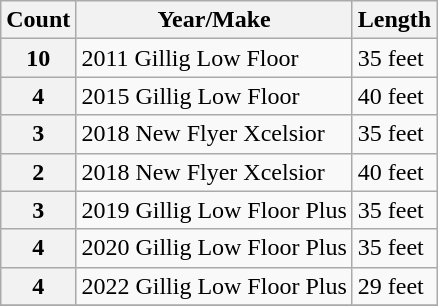<table class="wikitable sortable">
<tr>
<th>Count</th>
<th>Year/Make</th>
<th>Length</th>
</tr>
<tr>
<th>10</th>
<td>2011 Gillig Low Floor</td>
<td>35 feet</td>
</tr>
<tr>
<th>4</th>
<td>2015 Gillig Low Floor</td>
<td>40 feet</td>
</tr>
<tr>
<th>3</th>
<td>2018 New Flyer Xcelsior</td>
<td>35 feet</td>
</tr>
<tr>
<th>2</th>
<td>2018 New Flyer Xcelsior</td>
<td>40 feet</td>
</tr>
<tr>
<th>3</th>
<td>2019 Gillig Low Floor Plus</td>
<td>35 feet</td>
</tr>
<tr>
<th>4</th>
<td>2020 Gillig Low Floor Plus</td>
<td>35 feet</td>
</tr>
<tr>
<th>4</th>
<td>2022 Gillig Low Floor Plus</td>
<td>29 feet</td>
</tr>
<tr>
</tr>
</table>
